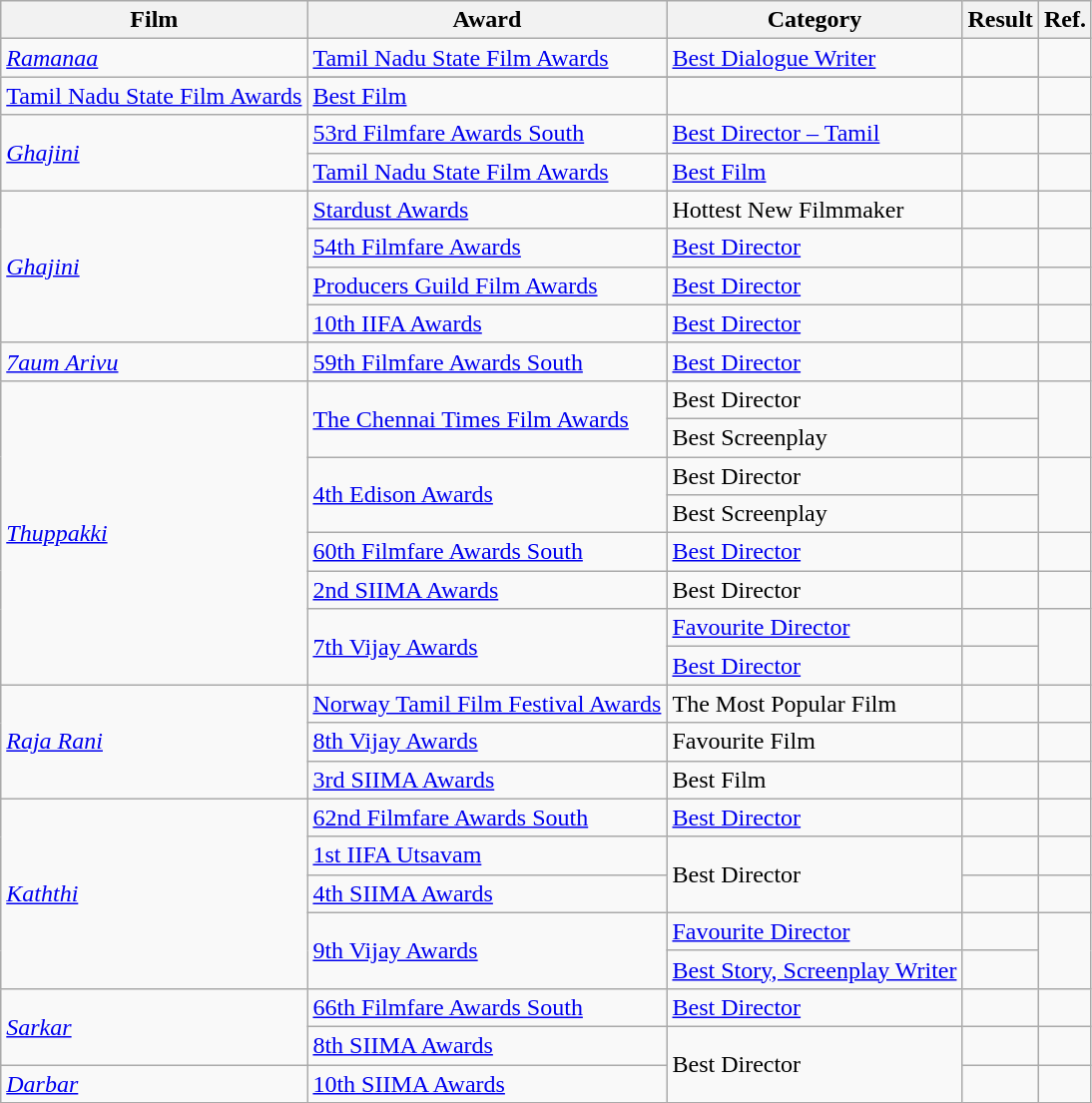<table class="wikitable sortable">
<tr>
<th>Film</th>
<th>Award</th>
<th>Category</th>
<th>Result</th>
<th class=unsortable>Ref.</th>
</tr>
<tr>
<td rowspan=2><em><a href='#'>Ramanaa</a></em></td>
<td><a href='#'>Tamil Nadu State Film Awards</a></td>
<td><a href='#'>Best Dialogue Writer</a></td>
<td></td>
<td></td>
</tr>
<tr>
</tr>
<tr>
<td><a href='#'>Tamil Nadu State Film Awards</a></td>
<td><a href='#'>Best Film</a></td>
<td></td>
<td></td>
</tr>
<tr>
<td rowspan=2><a href='#'><em>Ghajini</em></a></td>
<td><a href='#'>53rd Filmfare Awards South</a></td>
<td><a href='#'>Best Director – Tamil</a></td>
<td></td>
<td></td>
</tr>
<tr>
<td><a href='#'>Tamil Nadu State Film Awards</a></td>
<td><a href='#'>Best Film</a></td>
<td></td>
<td></td>
</tr>
<tr>
<td rowspan=4><a href='#'><em>Ghajini</em></a></td>
<td><a href='#'>Stardust Awards</a></td>
<td>Hottest New Filmmaker</td>
<td></td>
<td></td>
</tr>
<tr>
<td><a href='#'>54th Filmfare Awards</a></td>
<td><a href='#'>Best Director</a></td>
<td></td>
<td></td>
</tr>
<tr>
<td><a href='#'>Producers Guild Film Awards</a></td>
<td><a href='#'>Best Director</a></td>
<td></td>
<td></td>
</tr>
<tr>
<td><a href='#'>10th IIFA Awards</a></td>
<td><a href='#'>Best Director</a></td>
<td></td>
<td></td>
</tr>
<tr>
<td><em><a href='#'>7aum Arivu</a></em></td>
<td><a href='#'>59th Filmfare Awards South</a></td>
<td><a href='#'>Best Director</a></td>
<td></td>
<td></td>
</tr>
<tr>
<td rowspan=8><em><a href='#'>Thuppakki</a></em></td>
<td rowspan=2><a href='#'>The Chennai Times Film Awards</a></td>
<td>Best Director</td>
<td></td>
<td rowspan=2></td>
</tr>
<tr>
<td>Best Screenplay</td>
<td></td>
</tr>
<tr>
<td rowspan=2><a href='#'>4th Edison Awards</a></td>
<td>Best Director</td>
<td></td>
<td rowspan=2></td>
</tr>
<tr>
<td>Best Screenplay</td>
<td></td>
</tr>
<tr>
<td><a href='#'>60th Filmfare Awards South</a></td>
<td><a href='#'>Best Director</a></td>
<td></td>
<td></td>
</tr>
<tr>
<td><a href='#'>2nd SIIMA Awards</a></td>
<td>Best Director</td>
<td></td>
<td></td>
</tr>
<tr>
<td rowspan=2><a href='#'>7th Vijay Awards</a></td>
<td><a href='#'>Favourite Director</a></td>
<td></td>
<td rowspan=2></td>
</tr>
<tr>
<td><a href='#'>Best Director</a></td>
<td></td>
</tr>
<tr>
<td rowspan=3><a href='#'><em>Raja Rani</em></a></td>
<td><a href='#'>Norway Tamil Film Festival Awards</a></td>
<td>The Most Popular Film</td>
<td></td>
<td></td>
</tr>
<tr>
<td><a href='#'>8th Vijay Awards</a></td>
<td>Favourite Film</td>
<td></td>
<td></td>
</tr>
<tr>
<td><a href='#'>3rd SIIMA Awards</a></td>
<td>Best Film</td>
<td></td>
<td></td>
</tr>
<tr>
<td rowspan=5><em><a href='#'>Kaththi</a></em></td>
<td><a href='#'>62nd Filmfare Awards South</a></td>
<td><a href='#'>Best Director</a></td>
<td></td>
<td></td>
</tr>
<tr>
<td><a href='#'>1st IIFA Utsavam</a></td>
<td rowspan="2">Best Director</td>
<td></td>
<td></td>
</tr>
<tr>
<td><a href='#'>4th SIIMA Awards</a></td>
<td></td>
<td></td>
</tr>
<tr>
<td rowspan=2><a href='#'>9th Vijay Awards</a></td>
<td><a href='#'>Favourite Director</a></td>
<td></td>
<td rowspan=2></td>
</tr>
<tr>
<td><a href='#'>Best Story, Screenplay Writer</a></td>
<td></td>
</tr>
<tr>
<td rowspan=2><a href='#'><em>Sarkar</em></a></td>
<td><a href='#'>66th Filmfare Awards South</a></td>
<td><a href='#'>Best Director</a></td>
<td></td>
<td></td>
</tr>
<tr>
<td><a href='#'>8th SIIMA Awards</a></td>
<td rowspan="2">Best Director</td>
<td></td>
<td></td>
</tr>
<tr>
<td rowspan=1><em><a href='#'>Darbar</a></em></td>
<td><a href='#'>10th SIIMA Awards</a></td>
<td></td>
<td></td>
</tr>
<tr>
</tr>
</table>
